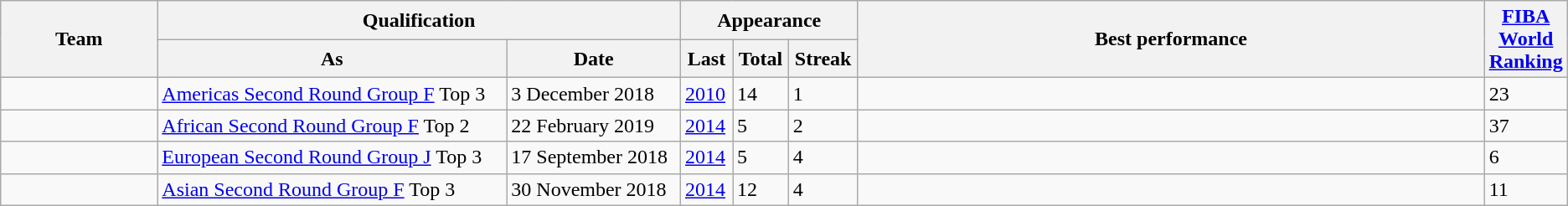<table class="wikitable">
<tr>
<th width=10% rowspan=2>Team</th>
<th colspan=2>Qualification</th>
<th colspan=3>Appearance</th>
<th width=40% rowspan=2>Best performance</th>
<th width=1% rowspan=2><a href='#'>FIBA World Ranking</a></th>
</tr>
<tr>
<th>As</th>
<th>Date</th>
<th>Last</th>
<th>Total</th>
<th>Streak</th>
</tr>
<tr>
<td align=left></td>
<td align=left><a href='#'>Americas Second Round Group F</a> Top 3</td>
<td>3 December 2018</td>
<td><a href='#'>2010</a></td>
<td>14</td>
<td>1</td>
<td align=left></td>
<td>23</td>
</tr>
<tr>
<td align=left></td>
<td align=left><a href='#'>African Second Round Group F</a> Top 2</td>
<td>22 February 2019</td>
<td><a href='#'>2014</a></td>
<td>5</td>
<td>2</td>
<td align=left></td>
<td>37</td>
</tr>
<tr>
<td align=left></td>
<td align=left><a href='#'>European Second Round Group J</a> Top 3</td>
<td>17 September 2018</td>
<td><a href='#'>2014</a></td>
<td>5</td>
<td>4</td>
<td align=left></td>
<td>6</td>
</tr>
<tr>
<td align=left></td>
<td align=left><a href='#'>Asian Second Round Group F</a> Top 3</td>
<td>30 November 2018</td>
<td><a href='#'>2014</a></td>
<td>12</td>
<td>4</td>
<td align=left></td>
<td>11</td>
</tr>
</table>
